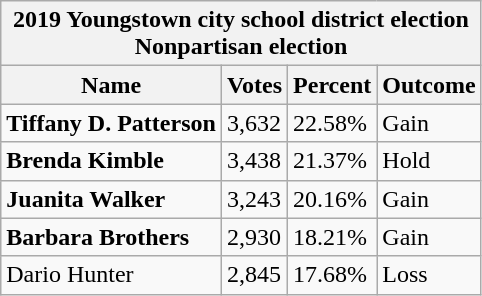<table class="wikitable">
<tr>
<th colspan=4>2019 Youngstown city school district election<br>Nonpartisan election<br> </th>
</tr>
<tr>
<th>Name</th>
<th>Votes</th>
<th>Percent</th>
<th>Outcome</th>
</tr>
<tr>
<td><strong>Tiffany D. Patterson</strong></td>
<td>3,632</td>
<td>22.58%</td>
<td>Gain</td>
</tr>
<tr>
<td><strong>Brenda Kimble</strong></td>
<td>3,438</td>
<td>21.37%</td>
<td>Hold</td>
</tr>
<tr>
<td><strong>Juanita Walker</strong></td>
<td>3,243</td>
<td>20.16%</td>
<td>Gain</td>
</tr>
<tr>
<td><strong>Barbara Brothers</strong></td>
<td>2,930</td>
<td>18.21%</td>
<td>Gain</td>
</tr>
<tr>
<td>Dario Hunter</td>
<td>2,845</td>
<td>17.68%</td>
<td>Loss</td>
</tr>
</table>
